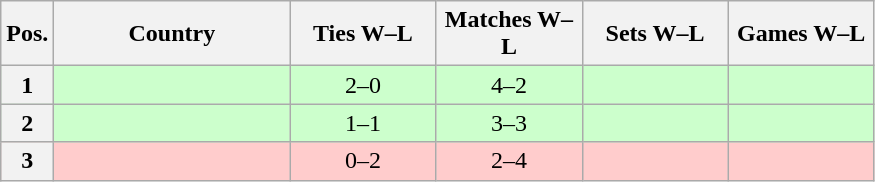<table class="wikitable nowrap" style=text-align:center>
<tr>
<th>Pos.</th>
<th width=150>Country</th>
<th width=90>Ties W–L</th>
<th width=90>Matches W–L</th>
<th width=90>Sets W–L</th>
<th width=90>Games W–L</th>
</tr>
<tr style=background:#ccffcc>
<th>1</th>
<td align=left><strong></strong></td>
<td>2–0</td>
<td>4–2</td>
<td></td>
<td></td>
</tr>
<tr style=background:#ccffcc>
<th>2</th>
<td align=left><strong></strong></td>
<td>1–1</td>
<td>3–3</td>
<td></td>
<td></td>
</tr>
<tr style="background:#ffcccc;">
<th>3</th>
<td align=left><em></em></td>
<td>0–2</td>
<td>2–4</td>
<td></td>
<td></td>
</tr>
</table>
